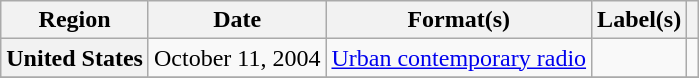<table class="wikitable plainrowheaders" style="text-align:left">
<tr>
<th scope="col">Region</th>
<th scope="col">Date</th>
<th scope="col">Format(s)</th>
<th scope="col">Label(s)</th>
<th scope="col"></th>
</tr>
<tr>
<th scope="row">United States</th>
<td>October 11, 2004</td>
<td><a href='#'>Urban contemporary radio</a></td>
<td></td>
<td></td>
</tr>
<tr>
</tr>
</table>
